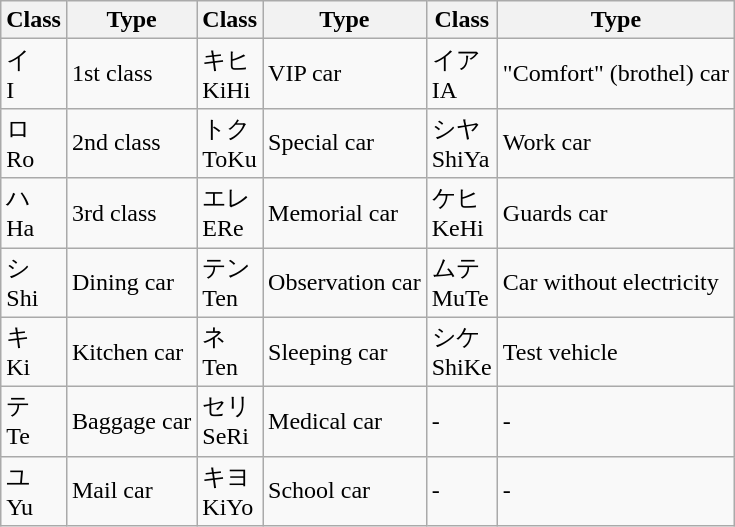<table class="wikitable">
<tr>
<th>Class</th>
<th>Type</th>
<th>Class</th>
<th>Type</th>
<th>Class</th>
<th>Type</th>
</tr>
<tr>
<td>イ<br>I</td>
<td>1st class</td>
<td>キヒ<br>KiHi</td>
<td>VIP car</td>
<td>イア<br>IA</td>
<td>"Comfort" (brothel) car</td>
</tr>
<tr>
<td>ロ<br>Ro</td>
<td>2nd class</td>
<td>トク<br>ToKu</td>
<td>Special car</td>
<td>シヤ<br>ShiYa</td>
<td>Work car</td>
</tr>
<tr>
<td>ハ<br>Ha</td>
<td>3rd class</td>
<td>エレ<br>ERe</td>
<td>Memorial car</td>
<td>ケヒ<br>KeHi</td>
<td>Guards car</td>
</tr>
<tr>
<td>シ<br>Shi</td>
<td>Dining car</td>
<td>テン<br>Ten</td>
<td>Observation car</td>
<td>ムテ<br>MuTe</td>
<td>Car without electricity</td>
</tr>
<tr>
<td>キ<br>Ki</td>
<td>Kitchen car</td>
<td>ネ<br>Ten</td>
<td>Sleeping car</td>
<td>シケ<br>ShiKe</td>
<td>Test vehicle</td>
</tr>
<tr>
<td>テ<br>Te</td>
<td>Baggage car</td>
<td>セリ<br>SeRi</td>
<td>Medical car</td>
<td>-</td>
<td>-</td>
</tr>
<tr>
<td>ユ<br>Yu</td>
<td>Mail car</td>
<td>キヨ<br>KiYo</td>
<td>School car</td>
<td>-</td>
<td>-</td>
</tr>
</table>
